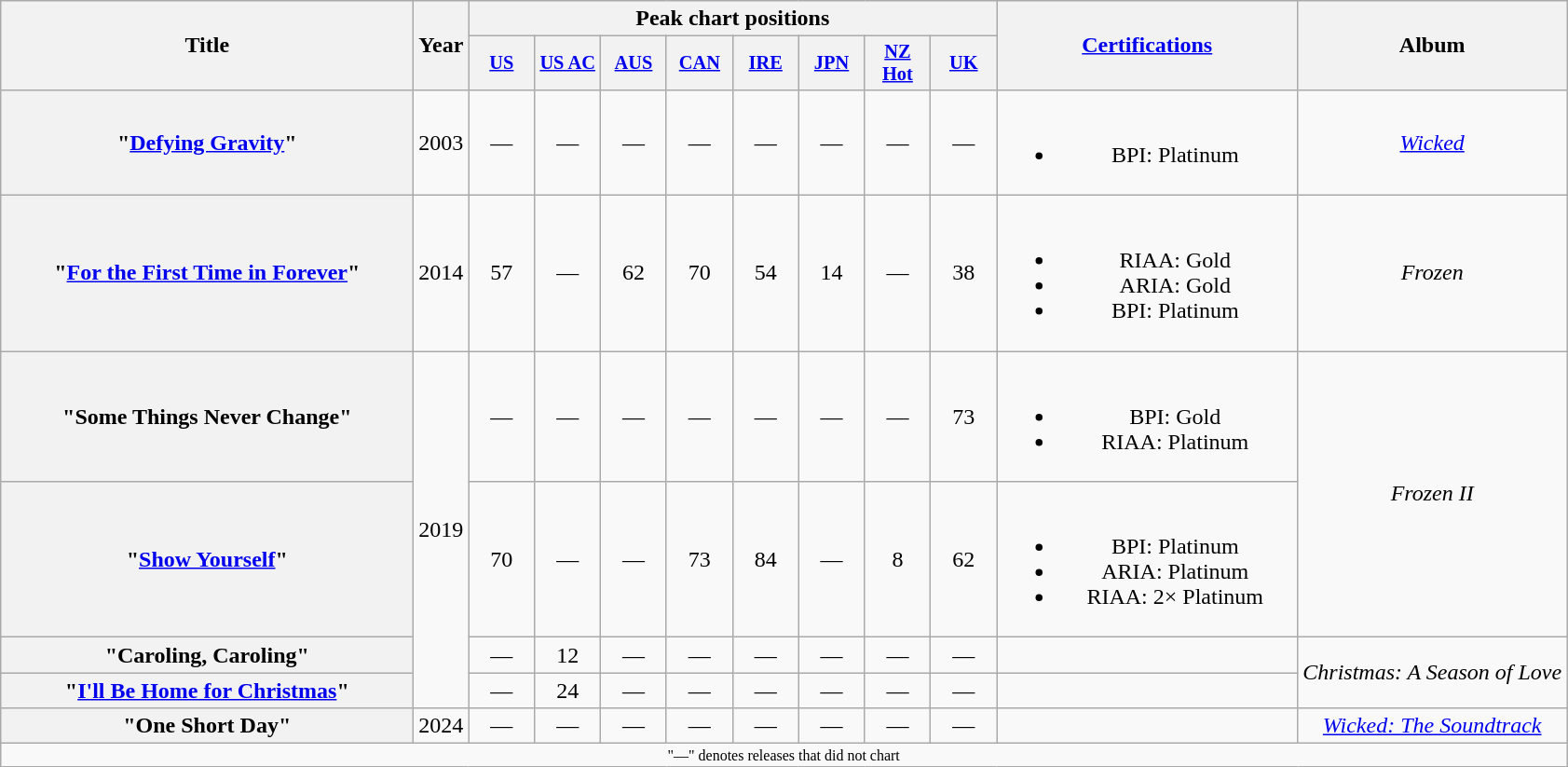<table class="wikitable plainrowheaders" style="text-align:center;">
<tr>
<th scope="col" rowspan="2" style="width:18em;">Title</th>
<th scope="col" rowspan="2">Year</th>
<th scope="col" colspan="8">Peak chart positions</th>
<th scope="col" rowspan="2" style="width:13em;"><a href='#'>Certifications</a></th>
<th scope="col" rowspan="2">Album</th>
</tr>
<tr>
<th scope="col" style="width:3em; font-size:85%;"><a href='#'>US</a><br></th>
<th scope="col" style="width:3em; font-size:85%;"><a href='#'>US AC</a><br></th>
<th scope="col" style="width:3em; font-size:85%;"><a href='#'>AUS</a><br></th>
<th scope="col" style="width:3em; font-size:85%;"><a href='#'>CAN</a><br></th>
<th scope="col" style="width:3em; font-size:85%;"><a href='#'>IRE</a><br></th>
<th scope="col" style="width:3em; font-size:85%;"><a href='#'>JPN</a><br></th>
<th scope="col" style="width:3em; font-size:85%;"><a href='#'>NZ Hot</a><br></th>
<th scope="col" style="width:3em; font-size:85%;"><a href='#'>UK</a><br></th>
</tr>
<tr>
<th scope="row">"<a href='#'>Defying Gravity</a>"<br></th>
<td>2003</td>
<td>—</td>
<td>—</td>
<td>—</td>
<td>—</td>
<td>—</td>
<td>—</td>
<td>—</td>
<td>—</td>
<td><br><ul><li>BPI: Platinum</li></ul></td>
<td><em><a href='#'>Wicked</a></em></td>
</tr>
<tr>
<th scope="row">"<a href='#'>For the First Time in Forever</a>"<br></th>
<td>2014</td>
<td>57</td>
<td>—</td>
<td>62</td>
<td>70</td>
<td>54</td>
<td>14</td>
<td>—</td>
<td>38</td>
<td><br><ul><li>RIAA: Gold</li><li>ARIA: Gold</li><li>BPI: Platinum</li></ul></td>
<td><em>Frozen</em></td>
</tr>
<tr>
<th scope="row">"Some Things Never Change"<br></th>
<td rowspan="4">2019</td>
<td>—</td>
<td>—</td>
<td>—</td>
<td>—</td>
<td>—</td>
<td>—</td>
<td>—</td>
<td>73</td>
<td><br><ul><li>BPI: Gold</li><li>RIAA: Platinum</li></ul></td>
<td rowspan="2"><em>Frozen II</em></td>
</tr>
<tr>
<th scope="row">"<a href='#'>Show Yourself</a>"<br></th>
<td>70</td>
<td>—</td>
<td>—</td>
<td>73</td>
<td>84<br></td>
<td>—</td>
<td>8</td>
<td>62</td>
<td><br><ul><li>BPI: Platinum</li><li>ARIA: Platinum</li><li>RIAA: 2× Platinum</li></ul></td>
</tr>
<tr>
<th scope="row">"Caroling, Caroling"</th>
<td>—</td>
<td>12</td>
<td>—</td>
<td>—</td>
<td>—</td>
<td>—</td>
<td>—</td>
<td>—</td>
<td></td>
<td rowspan="2"><em>Christmas: A Season of Love</em></td>
</tr>
<tr>
<th scope="row">"<a href='#'>I'll Be Home for Christmas</a>"<br></th>
<td>—</td>
<td>24</td>
<td>—</td>
<td>—</td>
<td>—</td>
<td>—</td>
<td>—</td>
<td>—</td>
<td></td>
</tr>
<tr>
<th scope="row">"One Short Day"<br></th>
<td>2024</td>
<td>—</td>
<td>—</td>
<td>—</td>
<td>—</td>
<td>—</td>
<td>—</td>
<td>—</td>
<td>—</td>
<td></td>
<td><em><a href='#'>Wicked: The Soundtrack</a></em></td>
</tr>
<tr>
<td colspan="16" style="font-size:8pt">"—" denotes releases that did not chart</td>
</tr>
</table>
